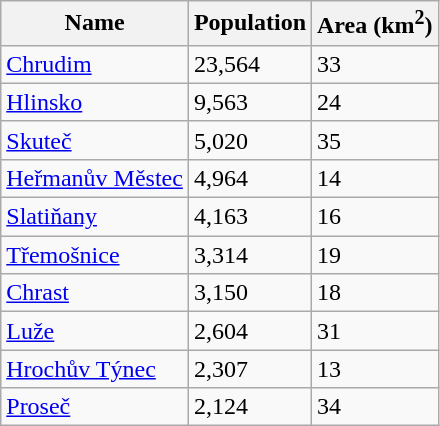<table class="wikitable sortable">
<tr>
<th>Name</th>
<th>Population</th>
<th>Area (km<sup>2</sup>)</th>
</tr>
<tr>
<td><a href='#'>Chrudim</a></td>
<td>23,564</td>
<td>33</td>
</tr>
<tr>
<td><a href='#'>Hlinsko</a></td>
<td>9,563</td>
<td>24</td>
</tr>
<tr>
<td><a href='#'>Skuteč</a></td>
<td>5,020</td>
<td>35</td>
</tr>
<tr>
<td><a href='#'>Heřmanův Městec</a></td>
<td>4,964</td>
<td>14</td>
</tr>
<tr>
<td><a href='#'>Slatiňany</a></td>
<td>4,163</td>
<td>16</td>
</tr>
<tr>
<td><a href='#'>Třemošnice</a></td>
<td>3,314</td>
<td>19</td>
</tr>
<tr>
<td><a href='#'>Chrast</a></td>
<td>3,150</td>
<td>18</td>
</tr>
<tr>
<td><a href='#'>Luže</a></td>
<td>2,604</td>
<td>31</td>
</tr>
<tr>
<td><a href='#'>Hrochův Týnec</a></td>
<td>2,307</td>
<td>13</td>
</tr>
<tr>
<td><a href='#'>Proseč</a></td>
<td>2,124</td>
<td>34</td>
</tr>
</table>
